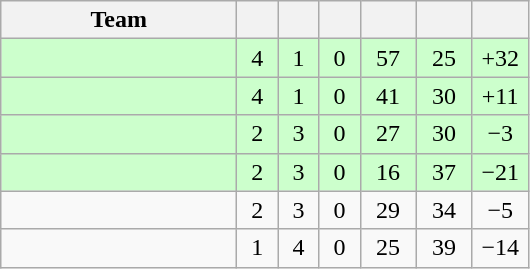<table class="wikitable" style="text-align:center">
<tr>
<th width=150>Team</th>
<th width=20></th>
<th width=20></th>
<th width=20></th>
<th width=30></th>
<th width=30></th>
<th width=30></th>
</tr>
<tr bgcolor="#ccffcc">
<td align="left"></td>
<td>4</td>
<td>1</td>
<td>0</td>
<td>57</td>
<td>25</td>
<td>+32</td>
</tr>
<tr bgcolor="#ccffcc">
<td align="left"></td>
<td>4</td>
<td>1</td>
<td>0</td>
<td>41</td>
<td>30</td>
<td>+11</td>
</tr>
<tr bgcolor="#ccffcc">
<td align="left"></td>
<td>2</td>
<td>3</td>
<td>0</td>
<td>27</td>
<td>30</td>
<td>−3</td>
</tr>
<tr bgcolor="#ccffcc">
<td align="left"></td>
<td>2</td>
<td>3</td>
<td>0</td>
<td>16</td>
<td>37</td>
<td>−21</td>
</tr>
<tr bgcolor=>
<td align="left"></td>
<td>2</td>
<td>3</td>
<td>0</td>
<td>29</td>
<td>34</td>
<td>−5</td>
</tr>
<tr bgcolor=>
<td align="left"></td>
<td>1</td>
<td>4</td>
<td>0</td>
<td>25</td>
<td>39</td>
<td>−14</td>
</tr>
</table>
